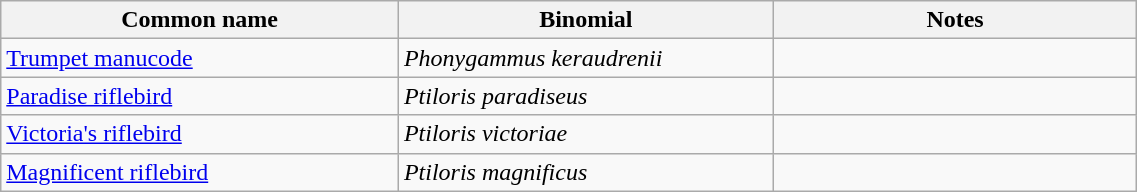<table style="width:60%;" class="wikitable">
<tr>
<th width=35%>Common name</th>
<th width=33%>Binomial</th>
<th width=32%>Notes</th>
</tr>
<tr>
<td><a href='#'>Trumpet manucode</a></td>
<td><em>Phonygammus keraudrenii</em></td>
<td></td>
</tr>
<tr>
<td><a href='#'>Paradise riflebird</a></td>
<td><em>Ptiloris paradiseus</em></td>
<td></td>
</tr>
<tr>
<td><a href='#'>Victoria's riflebird</a></td>
<td><em>Ptiloris victoriae</em></td>
<td></td>
</tr>
<tr>
<td><a href='#'>Magnificent riflebird</a></td>
<td><em>Ptiloris magnificus</em></td>
<td></td>
</tr>
</table>
